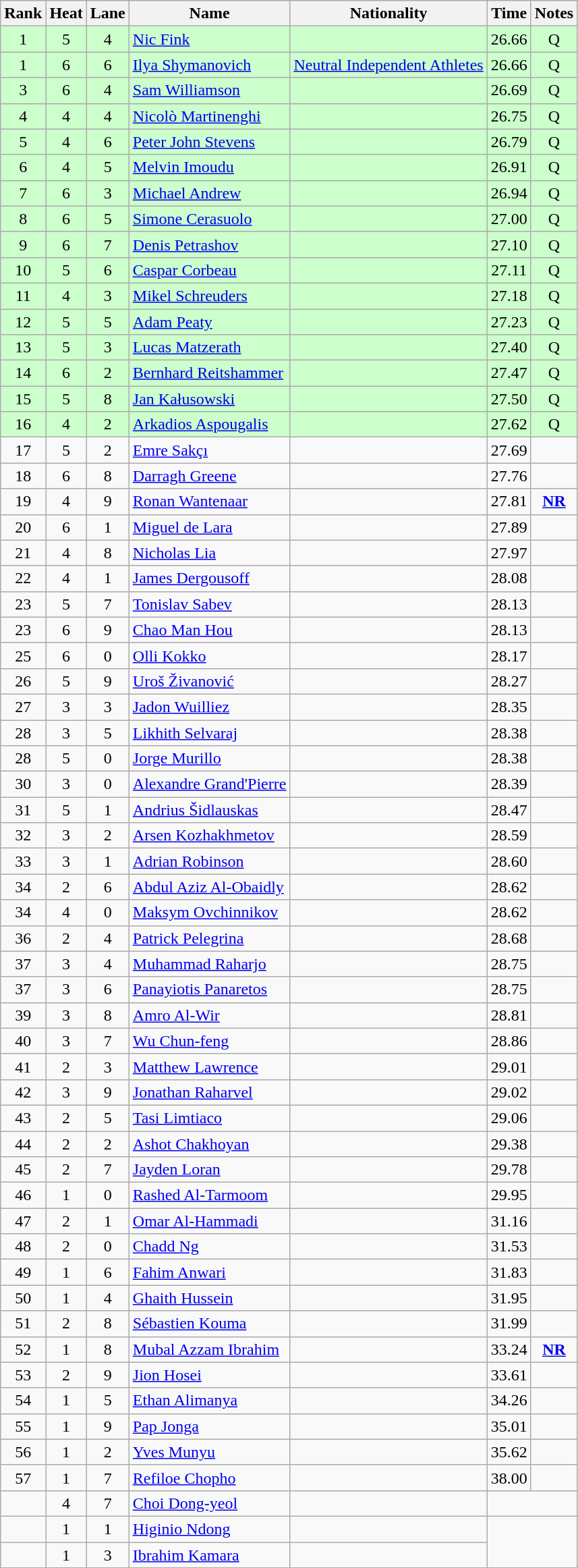<table class="wikitable sortable" style="text-align:center">
<tr>
<th>Rank</th>
<th>Heat</th>
<th>Lane</th>
<th>Name</th>
<th>Nationality</th>
<th>Time</th>
<th>Notes</th>
</tr>
<tr bgcolor=ccffcc>
<td>1</td>
<td>5</td>
<td>4</td>
<td align=left><a href='#'>Nic Fink</a></td>
<td align=left></td>
<td>26.66</td>
<td>Q</td>
</tr>
<tr bgcolor=ccffcc>
<td>1</td>
<td>6</td>
<td>6</td>
<td align=left><a href='#'>Ilya Shymanovich</a></td>
<td> <a href='#'>Neutral Independent Athletes</a></td>
<td>26.66</td>
<td>Q</td>
</tr>
<tr bgcolor=ccffcc>
<td>3</td>
<td>6</td>
<td>4</td>
<td align=left><a href='#'>Sam Williamson</a></td>
<td align=left></td>
<td>26.69</td>
<td>Q</td>
</tr>
<tr bgcolor=ccffcc>
<td>4</td>
<td>4</td>
<td>4</td>
<td align=left><a href='#'>Nicolò Martinenghi</a></td>
<td align=left></td>
<td>26.75</td>
<td>Q</td>
</tr>
<tr bgcolor=ccffcc>
<td>5</td>
<td>4</td>
<td>6</td>
<td align=left><a href='#'>Peter John Stevens</a></td>
<td align=left></td>
<td>26.79</td>
<td>Q</td>
</tr>
<tr bgcolor=ccffcc>
<td>6</td>
<td>4</td>
<td>5</td>
<td align=left><a href='#'>Melvin Imoudu</a></td>
<td align=left></td>
<td>26.91</td>
<td>Q</td>
</tr>
<tr bgcolor=ccffcc>
<td>7</td>
<td>6</td>
<td>3</td>
<td align=left><a href='#'>Michael Andrew</a></td>
<td align=left></td>
<td>26.94</td>
<td>Q</td>
</tr>
<tr bgcolor=ccffcc>
<td>8</td>
<td>6</td>
<td>5</td>
<td align=left><a href='#'>Simone Cerasuolo</a></td>
<td align=left></td>
<td>27.00</td>
<td>Q</td>
</tr>
<tr bgcolor=ccffcc>
<td>9</td>
<td>6</td>
<td>7</td>
<td align=left><a href='#'>Denis Petrashov</a></td>
<td align=left></td>
<td>27.10</td>
<td>Q</td>
</tr>
<tr bgcolor=ccffcc>
<td>10</td>
<td>5</td>
<td>6</td>
<td align=left><a href='#'>Caspar Corbeau</a></td>
<td align=left></td>
<td>27.11</td>
<td>Q</td>
</tr>
<tr bgcolor=ccffcc>
<td>11</td>
<td>4</td>
<td>3</td>
<td align=left><a href='#'>Mikel Schreuders</a></td>
<td align=left></td>
<td>27.18</td>
<td>Q</td>
</tr>
<tr bgcolor=ccffcc>
<td>12</td>
<td>5</td>
<td>5</td>
<td align=left><a href='#'>Adam Peaty</a></td>
<td align=left></td>
<td>27.23</td>
<td>Q</td>
</tr>
<tr bgcolor=ccffcc>
<td>13</td>
<td>5</td>
<td>3</td>
<td align=left><a href='#'>Lucas Matzerath</a></td>
<td align=left></td>
<td>27.40</td>
<td>Q</td>
</tr>
<tr bgcolor=ccffcc>
<td>14</td>
<td>6</td>
<td>2</td>
<td align=left><a href='#'>Bernhard Reitshammer</a></td>
<td align=left></td>
<td>27.47</td>
<td>Q</td>
</tr>
<tr bgcolor=ccffcc>
<td>15</td>
<td>5</td>
<td>8</td>
<td align=left><a href='#'>Jan Kałusowski</a></td>
<td align=left></td>
<td>27.50</td>
<td>Q</td>
</tr>
<tr bgcolor=ccffcc>
<td>16</td>
<td>4</td>
<td>2</td>
<td align=left><a href='#'>Arkadios Aspougalis</a></td>
<td align=left></td>
<td>27.62</td>
<td>Q</td>
</tr>
<tr>
<td>17</td>
<td>5</td>
<td>2</td>
<td align=left><a href='#'>Emre Sakçı</a></td>
<td align=left></td>
<td>27.69</td>
<td></td>
</tr>
<tr>
<td>18</td>
<td>6</td>
<td>8</td>
<td align=left><a href='#'>Darragh Greene</a></td>
<td align=left></td>
<td>27.76</td>
<td></td>
</tr>
<tr>
<td>19</td>
<td>4</td>
<td>9</td>
<td align=left><a href='#'>Ronan Wantenaar</a></td>
<td align=left></td>
<td>27.81</td>
<td><strong><a href='#'>NR</a></strong></td>
</tr>
<tr>
<td>20</td>
<td>6</td>
<td>1</td>
<td align=left><a href='#'>Miguel de Lara</a></td>
<td align=left></td>
<td>27.89</td>
<td></td>
</tr>
<tr>
<td>21</td>
<td>4</td>
<td>8</td>
<td align=left><a href='#'>Nicholas Lia</a></td>
<td align=left></td>
<td>27.97</td>
<td></td>
</tr>
<tr>
<td>22</td>
<td>4</td>
<td>1</td>
<td align=left><a href='#'>James Dergousoff</a></td>
<td align=left></td>
<td>28.08</td>
<td></td>
</tr>
<tr>
<td>23</td>
<td>5</td>
<td>7</td>
<td align=left><a href='#'>Tonislav Sabev</a></td>
<td align=left></td>
<td>28.13</td>
<td></td>
</tr>
<tr>
<td>23</td>
<td>6</td>
<td>9</td>
<td align=left><a href='#'>Chao Man Hou</a></td>
<td align=left></td>
<td>28.13</td>
<td></td>
</tr>
<tr>
<td>25</td>
<td>6</td>
<td>0</td>
<td align=left><a href='#'>Olli Kokko</a></td>
<td align=left></td>
<td>28.17</td>
<td></td>
</tr>
<tr>
<td>26</td>
<td>5</td>
<td>9</td>
<td align=left><a href='#'>Uroš Živanović</a></td>
<td align=left></td>
<td>28.27</td>
<td></td>
</tr>
<tr>
<td>27</td>
<td>3</td>
<td>3</td>
<td align=left><a href='#'>Jadon Wuilliez</a></td>
<td align=left></td>
<td>28.35</td>
<td></td>
</tr>
<tr>
<td>28</td>
<td>3</td>
<td>5</td>
<td align=left><a href='#'>Likhith Selvaraj</a></td>
<td align=left></td>
<td>28.38</td>
<td></td>
</tr>
<tr>
<td>28</td>
<td>5</td>
<td>0</td>
<td align=left><a href='#'>Jorge Murillo</a></td>
<td align=left></td>
<td>28.38</td>
<td></td>
</tr>
<tr>
<td>30</td>
<td>3</td>
<td>0</td>
<td align=left><a href='#'>Alexandre Grand'Pierre</a></td>
<td align=left></td>
<td>28.39</td>
<td></td>
</tr>
<tr>
<td>31</td>
<td>5</td>
<td>1</td>
<td align=left><a href='#'>Andrius Šidlauskas</a></td>
<td align=left></td>
<td>28.47</td>
<td></td>
</tr>
<tr>
<td>32</td>
<td>3</td>
<td>2</td>
<td align=left><a href='#'>Arsen Kozhakhmetov</a></td>
<td align=left></td>
<td>28.59</td>
<td></td>
</tr>
<tr>
<td>33</td>
<td>3</td>
<td>1</td>
<td align=left><a href='#'>Adrian Robinson</a></td>
<td align=left></td>
<td>28.60</td>
<td></td>
</tr>
<tr>
<td>34</td>
<td>2</td>
<td>6</td>
<td align=left><a href='#'>Abdul Aziz Al-Obaidly</a></td>
<td align=left></td>
<td>28.62</td>
<td></td>
</tr>
<tr>
<td>34</td>
<td>4</td>
<td>0</td>
<td align=left><a href='#'>Maksym Ovchinnikov</a></td>
<td align=left></td>
<td>28.62</td>
<td></td>
</tr>
<tr>
<td>36</td>
<td>2</td>
<td>4</td>
<td align=left><a href='#'>Patrick Pelegrina</a></td>
<td align=left></td>
<td>28.68</td>
<td></td>
</tr>
<tr>
<td>37</td>
<td>3</td>
<td>4</td>
<td align=left><a href='#'>Muhammad Raharjo</a></td>
<td align=left></td>
<td>28.75</td>
<td></td>
</tr>
<tr>
<td>37</td>
<td>3</td>
<td>6</td>
<td align=left><a href='#'>Panayiotis Panaretos</a></td>
<td align=left></td>
<td>28.75</td>
<td></td>
</tr>
<tr>
<td>39</td>
<td>3</td>
<td>8</td>
<td align=left><a href='#'>Amro Al-Wir</a></td>
<td align=left></td>
<td>28.81</td>
<td></td>
</tr>
<tr>
<td>40</td>
<td>3</td>
<td>7</td>
<td align=left><a href='#'>Wu Chun-feng</a></td>
<td align=left></td>
<td>28.86</td>
<td></td>
</tr>
<tr>
<td>41</td>
<td>2</td>
<td>3</td>
<td align=left><a href='#'>Matthew Lawrence</a></td>
<td align=left></td>
<td>29.01</td>
<td></td>
</tr>
<tr>
<td>42</td>
<td>3</td>
<td>9</td>
<td align=left><a href='#'>Jonathan Raharvel</a></td>
<td align=left></td>
<td>29.02</td>
<td></td>
</tr>
<tr>
<td>43</td>
<td>2</td>
<td>5</td>
<td align=left><a href='#'>Tasi Limtiaco</a></td>
<td align=left></td>
<td>29.06</td>
<td></td>
</tr>
<tr>
<td>44</td>
<td>2</td>
<td>2</td>
<td align=left><a href='#'>Ashot Chakhoyan</a></td>
<td align=left></td>
<td>29.38</td>
<td></td>
</tr>
<tr>
<td>45</td>
<td>2</td>
<td>7</td>
<td align=left><a href='#'>Jayden Loran</a></td>
<td align=left></td>
<td>29.78</td>
<td></td>
</tr>
<tr>
<td>46</td>
<td>1</td>
<td>0</td>
<td align=left><a href='#'>Rashed Al-Tarmoom</a></td>
<td align=left></td>
<td>29.95</td>
<td></td>
</tr>
<tr>
<td>47</td>
<td>2</td>
<td>1</td>
<td align=left><a href='#'>Omar Al-Hammadi</a></td>
<td align=left></td>
<td>31.16</td>
<td></td>
</tr>
<tr>
<td>48</td>
<td>2</td>
<td>0</td>
<td align=left><a href='#'>Chadd Ng</a></td>
<td align=left></td>
<td>31.53</td>
<td></td>
</tr>
<tr>
<td>49</td>
<td>1</td>
<td>6</td>
<td align=left><a href='#'>Fahim Anwari</a></td>
<td align=left></td>
<td>31.83</td>
<td></td>
</tr>
<tr>
<td>50</td>
<td>1</td>
<td>4</td>
<td align=left><a href='#'>Ghaith Hussein</a></td>
<td align=left></td>
<td>31.95</td>
<td></td>
</tr>
<tr>
<td>51</td>
<td>2</td>
<td>8</td>
<td align=left><a href='#'>Sébastien Kouma</a></td>
<td align=left></td>
<td>31.99</td>
<td></td>
</tr>
<tr>
<td>52</td>
<td>1</td>
<td>8</td>
<td align=left><a href='#'>Mubal Azzam Ibrahim</a></td>
<td align=left></td>
<td>33.24</td>
<td><strong><a href='#'>NR</a></strong></td>
</tr>
<tr>
<td>53</td>
<td>2</td>
<td>9</td>
<td align=left><a href='#'>Jion Hosei</a></td>
<td align=left></td>
<td>33.61</td>
<td></td>
</tr>
<tr>
<td>54</td>
<td>1</td>
<td>5</td>
<td align=left><a href='#'>Ethan Alimanya</a></td>
<td align=left></td>
<td>34.26</td>
<td></td>
</tr>
<tr>
<td>55</td>
<td>1</td>
<td>9</td>
<td align=left><a href='#'>Pap Jonga</a></td>
<td align=left></td>
<td>35.01</td>
<td></td>
</tr>
<tr>
<td>56</td>
<td>1</td>
<td>2</td>
<td align=left><a href='#'>Yves Munyu</a></td>
<td align=left></td>
<td>35.62</td>
<td></td>
</tr>
<tr>
<td>57</td>
<td>1</td>
<td>7</td>
<td align=left><a href='#'>Refiloe Chopho</a></td>
<td align=left></td>
<td>38.00</td>
<td></td>
</tr>
<tr>
<td></td>
<td>4</td>
<td>7</td>
<td align=left><a href='#'>Choi Dong-yeol</a></td>
<td align=left></td>
<td colspan=2></td>
</tr>
<tr>
<td></td>
<td>1</td>
<td>1</td>
<td align=left><a href='#'>Higinio Ndong</a></td>
<td align=left></td>
<td rowspan=2 colspan=2></td>
</tr>
<tr>
<td></td>
<td>1</td>
<td>3</td>
<td align=left><a href='#'>Ibrahim Kamara</a></td>
<td align=left></td>
</tr>
</table>
